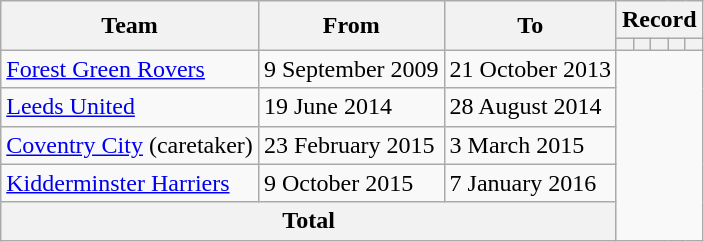<table class=wikitable style="text-align: center">
<tr>
<th rowspan=2>Team</th>
<th rowspan=2>From</th>
<th rowspan=2>To</th>
<th colspan=5>Record</th>
</tr>
<tr>
<th></th>
<th></th>
<th></th>
<th></th>
<th></th>
</tr>
<tr>
<td align=left><a href='#'>Forest Green Rovers</a></td>
<td align=left>9 September 2009</td>
<td align=left>21 October 2013<br></td>
</tr>
<tr>
<td align=left><a href='#'>Leeds United</a></td>
<td align=left>19 June 2014</td>
<td align=left>28 August 2014<br></td>
</tr>
<tr>
<td align=left><a href='#'>Coventry City</a> (caretaker)</td>
<td align=left>23 February 2015</td>
<td align=left>3 March 2015<br></td>
</tr>
<tr>
<td align=left><a href='#'>Kidderminster Harriers</a></td>
<td align=left>9 October 2015</td>
<td align=left>7 January 2016<br></td>
</tr>
<tr>
<th colspan=3>Total<br></th>
</tr>
</table>
